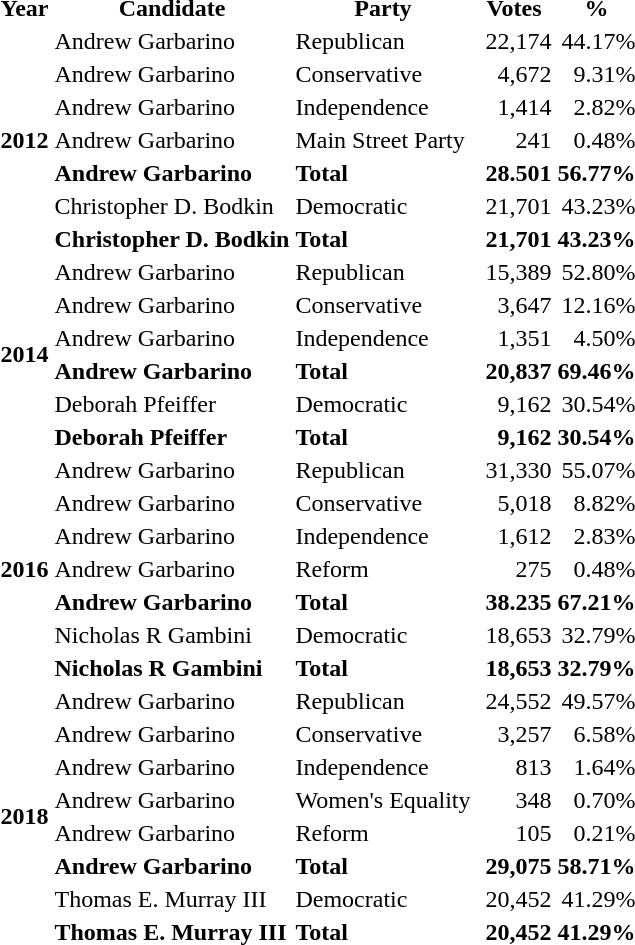<table>
<tr>
<th>Year</th>
<th>Candidate</th>
<th>Party</th>
<th style="width: 50px">Votes</th>
<th style="width: 40px">%</th>
</tr>
<tr>
<th rowspan="7">2012</th>
<td>Andrew Garbarino</td>
<td>Republican</td>
<td style="text-align:right">22,174</td>
<td style="text-align:right">44.17%</td>
</tr>
<tr>
<td>Andrew Garbarino</td>
<td>Conservative</td>
<td style="text-align:right">4,672</td>
<td style="text-align:right">9.31%</td>
</tr>
<tr>
<td>Andrew Garbarino</td>
<td>Independence</td>
<td style="text-align:right">1,414</td>
<td style="text-align:right">2.82%</td>
</tr>
<tr>
<td>Andrew Garbarino</td>
<td>Main Street Party</td>
<td style="text-align:right">241</td>
<td style="text-align:right">0.48%</td>
</tr>
<tr>
<td><strong>Andrew Garbarino</strong></td>
<td><strong>Total</strong></td>
<td style="text-align:right"><strong>28.501</strong></td>
<td style="text-align:right"><strong>56.77%</strong></td>
</tr>
<tr>
<td>Christopher D. Bodkin</td>
<td>Democratic</td>
<td style="text-align:right">21,701</td>
<td style="text-align:right">43.23%</td>
</tr>
<tr>
<td><strong>Christopher D. Bodkin</strong></td>
<td><strong>Total</strong></td>
<td style="text-align:right"><strong>21,701</strong></td>
<td style="text-align:right"><strong>43.23%</strong></td>
</tr>
<tr>
<th rowspan="6">2014</th>
<td>Andrew Garbarino</td>
<td>Republican</td>
<td style="text-align:right">15,389</td>
<td style="text-align:right">52.80%</td>
</tr>
<tr>
<td>Andrew Garbarino</td>
<td>Conservative</td>
<td style="text-align:right">3,647</td>
<td style="text-align:right">12.16%</td>
</tr>
<tr>
<td>Andrew Garbarino</td>
<td>Independence</td>
<td style="text-align:right">1,351</td>
<td style="text-align:right">4.50%</td>
</tr>
<tr>
<td><strong>Andrew Garbarino</strong></td>
<td><strong>Total</strong></td>
<td style="text-align:right"><strong>20,837</strong></td>
<td style="text-align:right"><strong>69.46%</strong></td>
</tr>
<tr>
<td>Deborah Pfeiffer</td>
<td>Democratic</td>
<td style="text-align:right">9,162</td>
<td style="text-align:right">30.54%</td>
</tr>
<tr>
<td><strong>Deborah Pfeiffer</strong></td>
<td><strong>Total</strong></td>
<td style="text-align:right"><strong>9,162</strong></td>
<td style="text-align:right"><strong>30.54%</strong></td>
</tr>
<tr>
<th rowspan="7">2016</th>
<td>Andrew Garbarino</td>
<td>Republican</td>
<td style="text-align:right">31,330</td>
<td style="text-align:right">55.07%</td>
</tr>
<tr>
<td>Andrew Garbarino</td>
<td>Conservative</td>
<td style="text-align:right">5,018</td>
<td style="text-align:right">8.82%</td>
</tr>
<tr>
<td>Andrew Garbarino</td>
<td>Independence</td>
<td style="text-align:right">1,612</td>
<td style="text-align:right">2.83%</td>
</tr>
<tr>
<td>Andrew Garbarino</td>
<td>Reform</td>
<td style="text-align:right">275</td>
<td style="text-align:right">0.48%</td>
</tr>
<tr>
<td><strong>Andrew Garbarino</strong></td>
<td><strong>Total</strong></td>
<td style="text-align:right"><strong>38.235</strong></td>
<td style="text-align:right"><strong>67.21%</strong></td>
</tr>
<tr>
<td>Nicholas R Gambini</td>
<td>Democratic</td>
<td style="text-align:right">18,653</td>
<td style="text-align:right">32.79%</td>
</tr>
<tr>
<td><strong>Nicholas R Gambini</strong></td>
<td><strong>Total</strong></td>
<td style="text-align:right"><strong>18,653</strong></td>
<td style="text-align:right"><strong>32.79%</strong></td>
</tr>
<tr>
<th rowspan="8"><strong>2018</strong></th>
<td>Andrew Garbarino</td>
<td>Republican</td>
<td style="text-align:right">24,552</td>
<td style="text-align:right">49.57%</td>
</tr>
<tr>
<td>Andrew Garbarino</td>
<td>Conservative</td>
<td style="text-align:right">3,257</td>
<td style="text-align:right">6.58%</td>
</tr>
<tr>
<td>Andrew Garbarino</td>
<td>Independence</td>
<td style="text-align:right">813</td>
<td style="text-align:right">1.64%</td>
</tr>
<tr>
<td>Andrew Garbarino</td>
<td>Women's Equality</td>
<td style="text-align:right">348</td>
<td style="text-align:right">0.70%</td>
</tr>
<tr>
<td>Andrew Garbarino</td>
<td>Reform</td>
<td style="text-align:right">105</td>
<td style="text-align:right">0.21%</td>
</tr>
<tr>
<td><strong>Andrew Garbarino</strong></td>
<td><strong>Total</strong></td>
<td style="text-align:right"><strong>29,075</strong></td>
<td style="text-align:right"><strong>58.71%</strong></td>
</tr>
<tr>
<td>Thomas E. Murray III</td>
<td>Democratic</td>
<td style="text-align:right">20,452</td>
<td style="text-align:right">41.29%</td>
</tr>
<tr>
<td><strong>Thomas E. Murray III</strong></td>
<td><strong>Total</strong></td>
<td style="text-align:right"><strong>20,452</strong></td>
<td style="text-align:right"><strong>41.29%</strong></td>
</tr>
</table>
